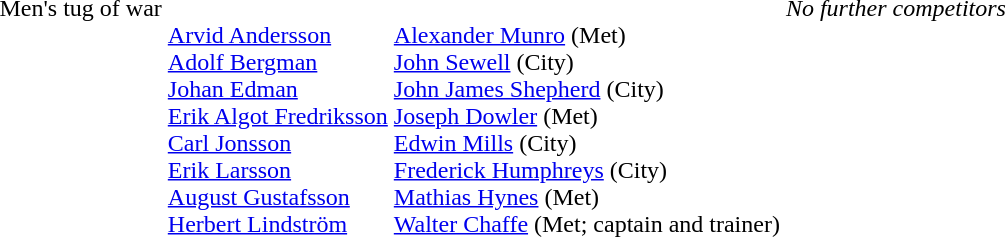<table>
<tr valign="top">
<td>Men's tug of war</td>
<td><br><a href='#'>Arvid Andersson</a><br><a href='#'>Adolf Bergman</a><br><a href='#'>Johan Edman</a><br><a href='#'>Erik Algot Fredriksson</a><br><a href='#'>Carl Jonsson</a><br><a href='#'>Erik Larsson</a><br><a href='#'>August Gustafsson</a><br><a href='#'>Herbert Lindström</a></td>
<td><br><a href='#'>Alexander Munro</a> (Met)<br><a href='#'>John Sewell</a> (City)<br><a href='#'>John James Shepherd</a> (City)<br><a href='#'>Joseph Dowler</a> (Met)<br><a href='#'>Edwin Mills</a> (City)<br><a href='#'>Frederick Humphreys</a> (City)<br><a href='#'>Mathias Hynes</a> (Met)<br><a href='#'>Walter Chaffe</a> (Met; captain and trainer)</td>
<td><em>No further competitors</em></td>
</tr>
</table>
